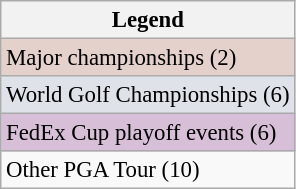<table class="wikitable" style="font-size:95%;">
<tr>
<th>Legend</th>
</tr>
<tr style="background:#e5d1cb;">
<td>Major championships  (2)</td>
</tr>
<tr style="background:#dfe2e9;">
<td>World Golf Championships (6)</td>
</tr>
<tr style="background:thistle;">
<td>FedEx Cup playoff events (6)</td>
</tr>
<tr>
<td>Other PGA Tour (10)</td>
</tr>
</table>
